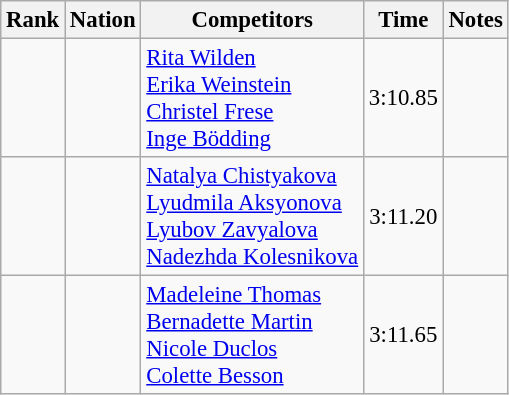<table class="wikitable sortable" style="text-align:center; font-size:95%">
<tr>
<th>Rank</th>
<th>Nation</th>
<th>Competitors</th>
<th>Time</th>
<th>Notes</th>
</tr>
<tr>
<td></td>
<td align=left></td>
<td align=left><a href='#'>Rita Wilden</a><br><a href='#'>Erika Weinstein</a><br><a href='#'>Christel Frese</a><br><a href='#'>Inge Bödding</a></td>
<td>3:10.85</td>
<td></td>
</tr>
<tr>
<td></td>
<td align=left></td>
<td align=left><a href='#'>Natalya Chistyakova</a><br><a href='#'>Lyudmila Aksyonova</a><br><a href='#'>Lyubov Zavyalova</a><br><a href='#'>Nadezhda Kolesnikova</a></td>
<td>3:11.20</td>
<td></td>
</tr>
<tr>
<td></td>
<td align=left></td>
<td align=left><a href='#'>Madeleine Thomas</a><br><a href='#'>Bernadette Martin</a><br><a href='#'>Nicole Duclos</a><br><a href='#'>Colette Besson</a></td>
<td>3:11.65</td>
<td></td>
</tr>
</table>
